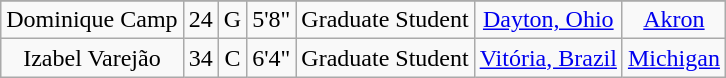<table class="wikitable sortable" border="1" style="text-align: center;">
<tr align=center>
</tr>
<tr>
<td>Dominique Camp</td>
<td>24</td>
<td>G</td>
<td>5'8"</td>
<td>Graduate Student</td>
<td><a href='#'>Dayton, Ohio</a></td>
<td><a href='#'>Akron</a></td>
</tr>
<tr>
<td>Izabel Varejão</td>
<td>34</td>
<td>C</td>
<td>6'4"</td>
<td>Graduate Student</td>
<td><a href='#'>Vitória, Brazil</a></td>
<td><a href='#'>Michigan</a></td>
</tr>
</table>
